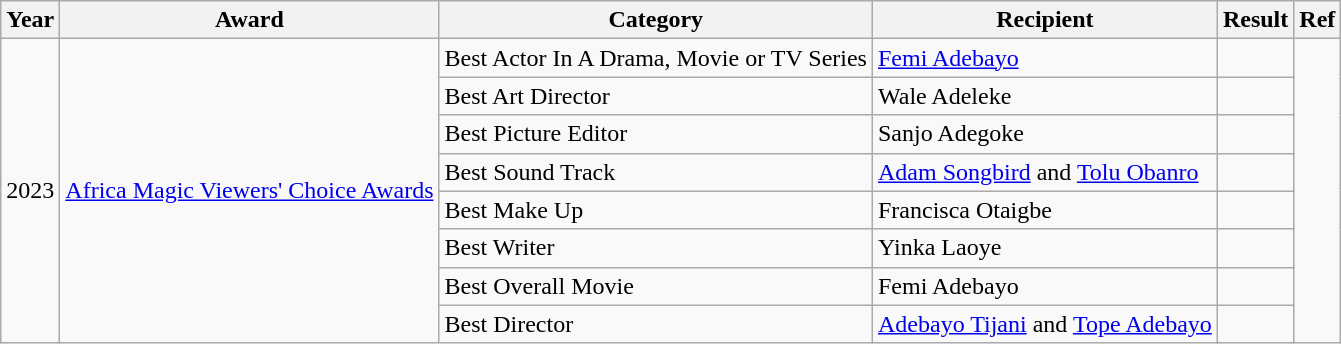<table class="wikitable">
<tr>
<th>Year</th>
<th>Award</th>
<th>Category</th>
<th>Recipient</th>
<th>Result</th>
<th>Ref</th>
</tr>
<tr>
<td rowspan="8">2023</td>
<td rowspan="8"><a href='#'>Africa Magic Viewers' Choice Awards</a></td>
<td>Best Actor In A Drama, Movie or TV Series</td>
<td><a href='#'>Femi Adebayo</a></td>
<td></td>
<td rowspan="8"></td>
</tr>
<tr>
<td>Best Art Director</td>
<td>Wale Adeleke</td>
<td></td>
</tr>
<tr>
<td>Best Picture Editor</td>
<td>Sanjo Adegoke</td>
<td></td>
</tr>
<tr>
<td>Best Sound Track</td>
<td><a href='#'>Adam Songbird</a> and <a href='#'>Tolu Obanro</a></td>
<td></td>
</tr>
<tr>
<td>Best Make Up</td>
<td>Francisca Otaigbe</td>
<td></td>
</tr>
<tr>
<td>Best Writer</td>
<td>Yinka Laoye</td>
<td></td>
</tr>
<tr>
<td>Best Overall Movie</td>
<td>Femi Adebayo</td>
<td></td>
</tr>
<tr>
<td>Best Director</td>
<td><a href='#'>Adebayo Tijani</a> and <a href='#'>Tope Adebayo</a></td>
<td></td>
</tr>
</table>
